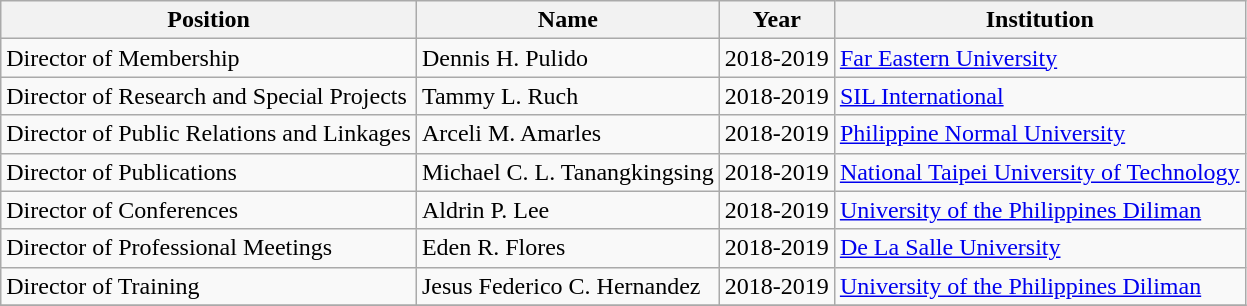<table class=wikitable>
<tr>
<th>Position</th>
<th>Name</th>
<th>Year</th>
<th>Institution</th>
</tr>
<tr>
<td>Director of Membership</td>
<td>Dennis H. Pulido</td>
<td>2018-2019</td>
<td><a href='#'>Far Eastern University</a></td>
</tr>
<tr>
<td>Director of Research and Special Projects</td>
<td>Tammy L. Ruch</td>
<td>2018-2019</td>
<td><a href='#'>SIL International</a></td>
</tr>
<tr>
<td>Director of Public Relations and Linkages</td>
<td>Arceli M. Amarles</td>
<td>2018-2019</td>
<td><a href='#'>Philippine Normal University</a></td>
</tr>
<tr>
<td>Director of Publications</td>
<td>Michael C. L. Tanangkingsing</td>
<td>2018-2019</td>
<td><a href='#'>National Taipei University of Technology</a></td>
</tr>
<tr>
<td>Director of Conferences</td>
<td>Aldrin P. Lee</td>
<td>2018-2019</td>
<td><a href='#'>University of the Philippines Diliman</a></td>
</tr>
<tr>
<td>Director of Professional Meetings</td>
<td>Eden R. Flores</td>
<td>2018-2019</td>
<td><a href='#'>De La Salle University</a></td>
</tr>
<tr>
<td>Director of Training</td>
<td>Jesus Federico C. Hernandez</td>
<td>2018-2019</td>
<td><a href='#'>University of the Philippines Diliman</a></td>
</tr>
<tr>
</tr>
</table>
